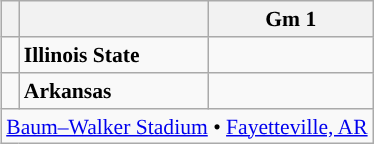<table class="wikitable" style="float:right; font-size:90%">
<tr>
<th style="width: 5px"></th>
<th style="width: 120px"></th>
<th>Gm 1</th>
</tr>
<tr>
<td></td>
<td><strong>Illinois State</strong></td>
<td></td>
</tr>
<tr>
<td></td>
<td><strong>Arkansas</strong></td>
<td></td>
</tr>
<tr>
<td colspan=6 style="text-align:center"><a href='#'>Baum–Walker Stadium</a> • <a href='#'>Fayetteville, AR</a><br></td>
</tr>
</table>
